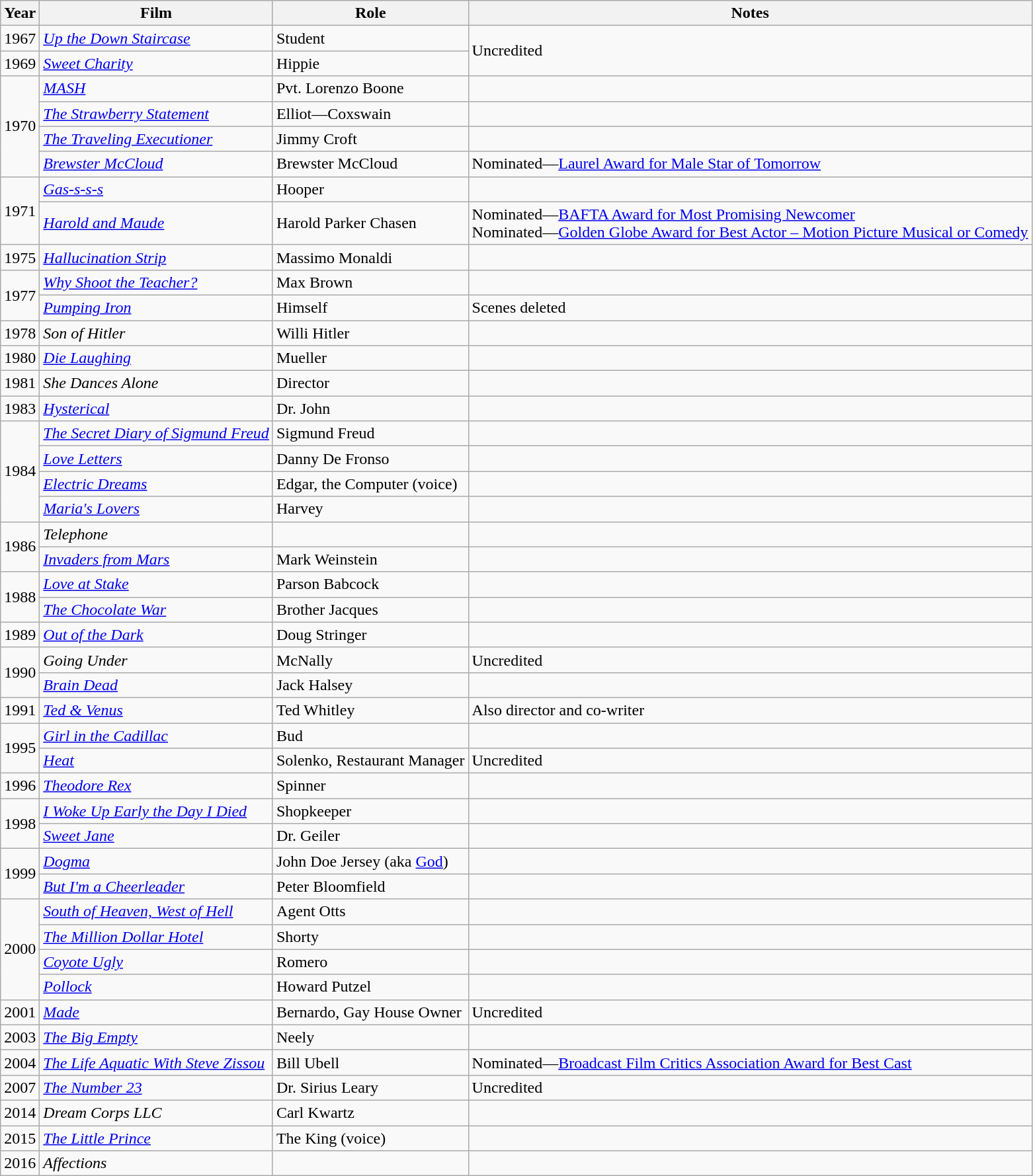<table class="wikitable sortable">
<tr>
<th>Year</th>
<th>Film</th>
<th>Role</th>
<th>Notes</th>
</tr>
<tr>
<td>1967</td>
<td><em><a href='#'>Up the Down Staircase</a></em></td>
<td>Student</td>
<td rowspan="2">Uncredited</td>
</tr>
<tr>
<td>1969</td>
<td><em><a href='#'>Sweet Charity</a></em></td>
<td>Hippie</td>
</tr>
<tr>
<td rowspan=4>1970</td>
<td><em><a href='#'>MASH</a></em></td>
<td>Pvt. Lorenzo Boone</td>
<td></td>
</tr>
<tr>
<td><a href='#'><em>The Strawberry Statement</em></a></td>
<td>Elliot—Coxswain</td>
<td></td>
</tr>
<tr>
<td><em><a href='#'>The Traveling Executioner</a></em></td>
<td>Jimmy Croft</td>
<td></td>
</tr>
<tr>
<td><em><a href='#'>Brewster McCloud</a></em></td>
<td>Brewster McCloud</td>
<td>Nominated—<a href='#'>Laurel Award for Male Star of Tomorrow</a></td>
</tr>
<tr>
<td rowspan=2>1971</td>
<td><em><a href='#'>Gas-s-s-s</a></em></td>
<td>Hooper</td>
<td></td>
</tr>
<tr>
<td><em><a href='#'>Harold and Maude</a></em></td>
<td>Harold Parker Chasen</td>
<td>Nominated—<a href='#'>BAFTA Award for Most Promising Newcomer</a><br>Nominated—<a href='#'>Golden Globe Award for Best Actor – Motion Picture Musical or Comedy</a></td>
</tr>
<tr>
<td>1975</td>
<td><em><a href='#'>Hallucination Strip</a></em></td>
<td>Massimo Monaldi</td>
<td></td>
</tr>
<tr>
<td rowspan="2">1977</td>
<td><em><a href='#'>Why Shoot the Teacher?</a></em></td>
<td>Max Brown</td>
<td></td>
</tr>
<tr>
<td><em><a href='#'>Pumping Iron</a></em></td>
<td>Himself</td>
<td>Scenes deleted</td>
</tr>
<tr>
<td>1978</td>
<td><em>Son of Hitler</em></td>
<td>Willi Hitler</td>
<td></td>
</tr>
<tr>
<td>1980</td>
<td><em><a href='#'>Die Laughing</a></em></td>
<td>Mueller</td>
<td></td>
</tr>
<tr>
<td>1981</td>
<td><em>She Dances Alone</em></td>
<td>Director</td>
<td></td>
</tr>
<tr>
<td>1983</td>
<td><em><a href='#'>Hysterical</a></em></td>
<td>Dr. John</td>
<td></td>
</tr>
<tr>
<td rowspan=4>1984</td>
<td><em><a href='#'>The Secret Diary of Sigmund Freud</a></em></td>
<td>Sigmund Freud</td>
<td></td>
</tr>
<tr>
<td><em><a href='#'>Love Letters</a></em></td>
<td>Danny De Fronso</td>
<td></td>
</tr>
<tr>
<td><em><a href='#'>Electric Dreams</a></em></td>
<td>Edgar, the Computer (voice)</td>
<td></td>
</tr>
<tr>
<td><em><a href='#'>Maria's Lovers</a></em></td>
<td>Harvey</td>
<td></td>
</tr>
<tr>
<td rowspan=2>1986</td>
<td><em>Telephone</em></td>
<td></td>
<td></td>
</tr>
<tr>
<td><em><a href='#'>Invaders from Mars</a></em></td>
<td>Mark Weinstein</td>
<td></td>
</tr>
<tr>
<td rowspan=2>1988</td>
<td><em><a href='#'>Love at Stake</a></em></td>
<td>Parson Babcock</td>
<td></td>
</tr>
<tr>
<td><em><a href='#'>The Chocolate War</a></em></td>
<td>Brother Jacques</td>
<td></td>
</tr>
<tr>
<td>1989</td>
<td><em><a href='#'>Out of the Dark</a></em></td>
<td>Doug Stringer</td>
<td></td>
</tr>
<tr>
<td rowspan=2>1990</td>
<td><em>Going Under</em></td>
<td>McNally</td>
<td>Uncredited</td>
</tr>
<tr>
<td><em><a href='#'>Brain Dead</a></em></td>
<td>Jack Halsey</td>
<td></td>
</tr>
<tr>
<td>1991</td>
<td><em><a href='#'>Ted & Venus</a></em></td>
<td>Ted Whitley</td>
<td>Also director and co-writer</td>
</tr>
<tr>
<td rowspan=2>1995</td>
<td><em><a href='#'>Girl in the Cadillac</a></em></td>
<td>Bud</td>
<td></td>
</tr>
<tr>
<td><em><a href='#'>Heat</a></em></td>
<td>Solenko, Restaurant Manager</td>
<td>Uncredited</td>
</tr>
<tr>
<td>1996</td>
<td><em><a href='#'>Theodore Rex</a></em></td>
<td>Spinner</td>
<td></td>
</tr>
<tr>
<td rowspan=2>1998</td>
<td><em><a href='#'>I Woke Up Early the Day I Died</a></em></td>
<td>Shopkeeper</td>
<td></td>
</tr>
<tr>
<td><em><a href='#'>Sweet Jane</a></em></td>
<td>Dr. Geiler</td>
<td></td>
</tr>
<tr>
<td rowspan=2>1999</td>
<td><em><a href='#'>Dogma</a></em></td>
<td>John Doe Jersey (aka <a href='#'>God</a>)</td>
<td></td>
</tr>
<tr>
<td><em><a href='#'>But I'm a Cheerleader</a></em></td>
<td>Peter Bloomfield</td>
<td></td>
</tr>
<tr>
<td rowspan=4>2000</td>
<td><em><a href='#'>South of Heaven, West of Hell</a></em></td>
<td>Agent Otts</td>
<td></td>
</tr>
<tr>
<td><em><a href='#'>The Million Dollar Hotel</a></em></td>
<td>Shorty</td>
<td></td>
</tr>
<tr>
<td><em><a href='#'>Coyote Ugly</a></em></td>
<td>Romero</td>
<td></td>
</tr>
<tr>
<td><em><a href='#'>Pollock</a></em></td>
<td>Howard Putzel</td>
<td></td>
</tr>
<tr>
<td>2001</td>
<td><em><a href='#'>Made</a></em></td>
<td>Bernardo, Gay House Owner</td>
<td>Uncredited</td>
</tr>
<tr>
<td>2003</td>
<td><em><a href='#'>The Big Empty</a></em></td>
<td>Neely</td>
<td></td>
</tr>
<tr>
<td>2004</td>
<td><em><a href='#'>The Life Aquatic With Steve Zissou</a></em></td>
<td>Bill Ubell</td>
<td>Nominated—<a href='#'>Broadcast Film Critics Association Award for Best Cast</a></td>
</tr>
<tr>
<td>2007</td>
<td><em><a href='#'>The Number 23</a></em></td>
<td>Dr. Sirius Leary</td>
<td>Uncredited</td>
</tr>
<tr>
<td>2014</td>
<td><em>Dream Corps LLC</em></td>
<td>Carl Kwartz</td>
<td></td>
</tr>
<tr>
<td>2015</td>
<td><em><a href='#'>The Little Prince</a></em></td>
<td>The King (voice)</td>
<td></td>
</tr>
<tr>
<td>2016</td>
<td><em>Affections</em></td>
<td></td>
<td></td>
</tr>
</table>
